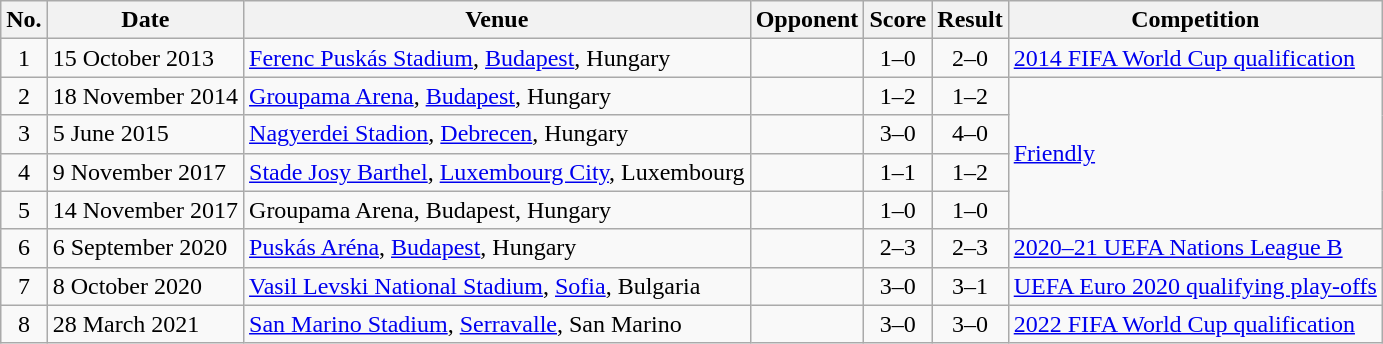<table class="wikitable sortable">
<tr>
<th scope="col">No.</th>
<th scope="col">Date</th>
<th scope="col">Venue</th>
<th scope="col">Opponent</th>
<th scope="col">Score</th>
<th scope="col">Result</th>
<th scope="col">Competition</th>
</tr>
<tr>
<td align="center">1</td>
<td>15 October 2013</td>
<td><a href='#'>Ferenc Puskás Stadium</a>, <a href='#'>Budapest</a>, Hungary</td>
<td></td>
<td align="center">1–0</td>
<td align="center">2–0</td>
<td><a href='#'>2014 FIFA World Cup qualification</a></td>
</tr>
<tr>
<td align="center">2</td>
<td>18 November 2014</td>
<td><a href='#'>Groupama Arena</a>, <a href='#'>Budapest</a>, Hungary</td>
<td></td>
<td align="center">1–2</td>
<td align="center">1–2</td>
<td rowspan="4"><a href='#'>Friendly</a></td>
</tr>
<tr>
<td align="center">3</td>
<td>5 June 2015</td>
<td><a href='#'>Nagyerdei Stadion</a>, <a href='#'>Debrecen</a>, Hungary</td>
<td></td>
<td align="center">3–0</td>
<td align="center">4–0</td>
</tr>
<tr>
<td align="center">4</td>
<td>9 November 2017</td>
<td><a href='#'>Stade Josy Barthel</a>, <a href='#'>Luxembourg City</a>, Luxembourg</td>
<td></td>
<td align="center">1–1</td>
<td align="center">1–2</td>
</tr>
<tr>
<td align="center">5</td>
<td>14 November 2017</td>
<td>Groupama Arena, Budapest, Hungary</td>
<td></td>
<td align="center">1–0</td>
<td align="center">1–0</td>
</tr>
<tr>
<td align="center">6</td>
<td>6 September 2020</td>
<td><a href='#'>Puskás Aréna</a>, <a href='#'>Budapest</a>, Hungary</td>
<td></td>
<td align="center">2–3</td>
<td align="center">2–3</td>
<td><a href='#'>2020–21 UEFA Nations League B</a></td>
</tr>
<tr>
<td align="center">7</td>
<td>8 October 2020</td>
<td><a href='#'>Vasil Levski National Stadium</a>, <a href='#'>Sofia</a>, Bulgaria</td>
<td></td>
<td align="center">3–0</td>
<td align="center">3–1</td>
<td><a href='#'>UEFA Euro 2020 qualifying play-offs</a></td>
</tr>
<tr>
<td align="center">8</td>
<td>28 March 2021</td>
<td><a href='#'>San Marino Stadium</a>, <a href='#'>Serravalle</a>, San Marino</td>
<td></td>
<td align="center">3–0</td>
<td align="center">3–0</td>
<td><a href='#'>2022 FIFA World Cup qualification</a></td>
</tr>
</table>
